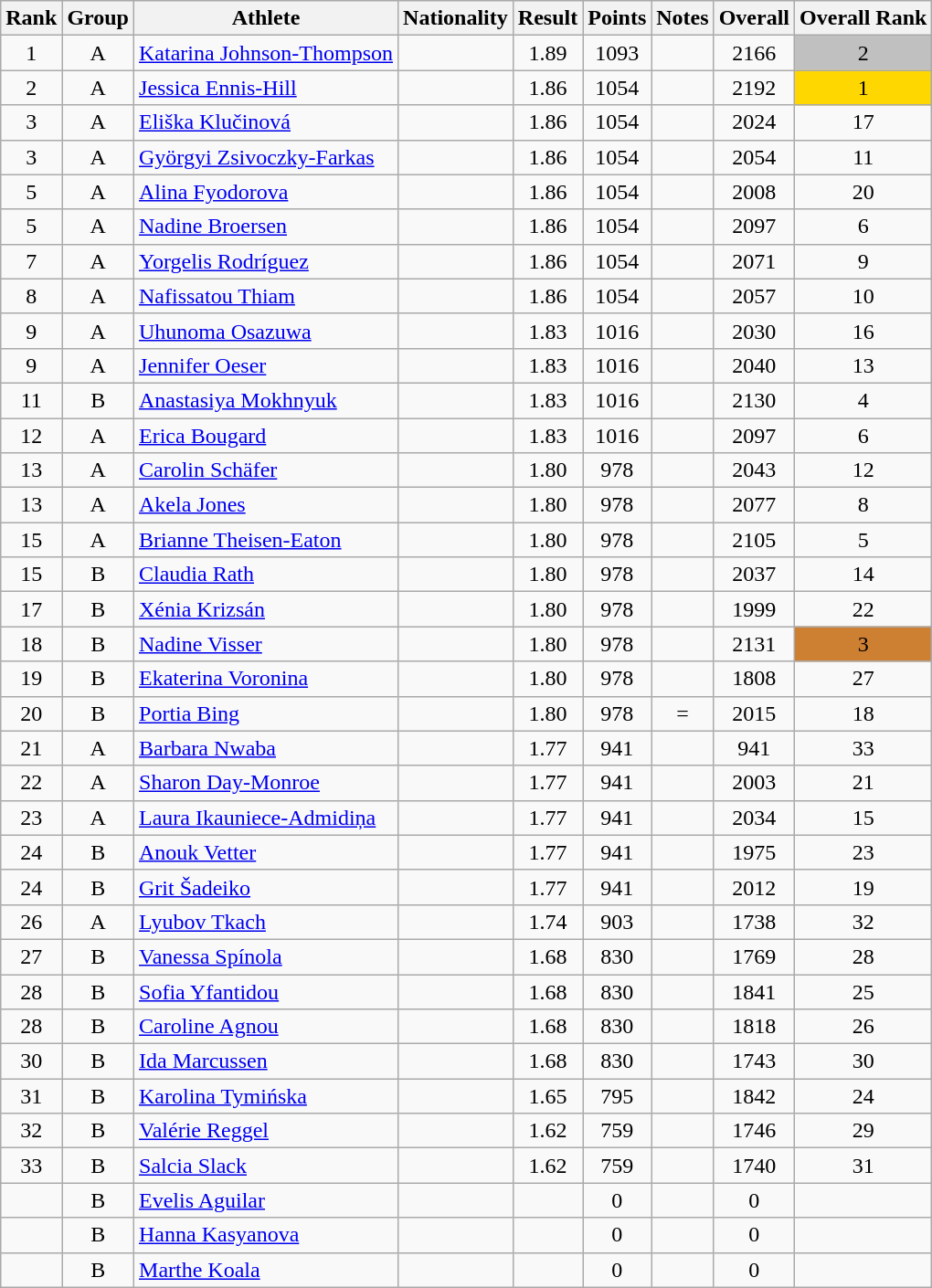<table class="wikitable sortable" style="text-align:center">
<tr>
<th>Rank</th>
<th>Group</th>
<th>Athlete</th>
<th>Nationality</th>
<th>Result</th>
<th>Points</th>
<th>Notes</th>
<th>Overall</th>
<th>Overall Rank</th>
</tr>
<tr>
<td>1</td>
<td>A</td>
<td align=left><a href='#'>Katarina Johnson-Thompson</a></td>
<td align=left></td>
<td>1.89</td>
<td>1093</td>
<td></td>
<td>2166</td>
<td style="background-color:#c0c0c0">2</td>
</tr>
<tr>
<td>2</td>
<td>A</td>
<td align=left><a href='#'>Jessica Ennis-Hill</a></td>
<td align=left></td>
<td>1.86</td>
<td>1054</td>
<td></td>
<td>2192</td>
<td style="background-color:#ffd700">1</td>
</tr>
<tr>
<td>3</td>
<td>A</td>
<td align=left><a href='#'>Eliška Klučinová</a></td>
<td align=left></td>
<td>1.86</td>
<td>1054</td>
<td></td>
<td>2024</td>
<td>17</td>
</tr>
<tr>
<td>3</td>
<td>A</td>
<td align=left><a href='#'>Györgyi Zsivoczky-Farkas</a></td>
<td align=left></td>
<td>1.86</td>
<td>1054</td>
<td></td>
<td>2054</td>
<td>11</td>
</tr>
<tr>
<td>5</td>
<td>A</td>
<td align=left><a href='#'>Alina Fyodorova</a></td>
<td align=left></td>
<td>1.86</td>
<td>1054</td>
<td></td>
<td>2008</td>
<td>20</td>
</tr>
<tr>
<td>5</td>
<td>A</td>
<td align=left><a href='#'>Nadine Broersen</a></td>
<td align=left></td>
<td>1.86</td>
<td>1054</td>
<td></td>
<td>2097</td>
<td>6</td>
</tr>
<tr>
<td>7</td>
<td>A</td>
<td align=left><a href='#'>Yorgelis Rodríguez</a></td>
<td align=left></td>
<td>1.86</td>
<td>1054</td>
<td></td>
<td>2071</td>
<td>9</td>
</tr>
<tr>
<td>8</td>
<td>A</td>
<td align=left><a href='#'>Nafissatou Thiam</a></td>
<td align=left></td>
<td>1.86</td>
<td>1054</td>
<td></td>
<td>2057</td>
<td>10</td>
</tr>
<tr>
<td>9</td>
<td>A</td>
<td align=left><a href='#'>Uhunoma Osazuwa</a></td>
<td align=left></td>
<td>1.83</td>
<td>1016</td>
<td></td>
<td>2030</td>
<td>16</td>
</tr>
<tr>
<td>9</td>
<td>A</td>
<td align=left><a href='#'>Jennifer Oeser</a></td>
<td align=left></td>
<td>1.83</td>
<td>1016</td>
<td></td>
<td>2040</td>
<td>13</td>
</tr>
<tr>
<td>11</td>
<td>B</td>
<td align=left><a href='#'>Anastasiya Mokhnyuk</a></td>
<td align=left></td>
<td>1.83</td>
<td>1016</td>
<td></td>
<td>2130</td>
<td>4</td>
</tr>
<tr>
<td>12</td>
<td>A</td>
<td align=left><a href='#'>Erica Bougard</a></td>
<td align=left></td>
<td>1.83</td>
<td>1016</td>
<td></td>
<td>2097</td>
<td>6</td>
</tr>
<tr>
<td>13</td>
<td>A</td>
<td align=left><a href='#'>Carolin Schäfer</a></td>
<td align=left></td>
<td>1.80</td>
<td>978</td>
<td></td>
<td>2043</td>
<td>12</td>
</tr>
<tr>
<td>13</td>
<td>A</td>
<td align=left><a href='#'>Akela Jones</a></td>
<td align=left></td>
<td>1.80</td>
<td>978</td>
<td></td>
<td>2077</td>
<td>8</td>
</tr>
<tr>
<td>15</td>
<td>A</td>
<td align=left><a href='#'>Brianne Theisen-Eaton</a></td>
<td align=left></td>
<td>1.80</td>
<td>978</td>
<td></td>
<td>2105</td>
<td>5</td>
</tr>
<tr>
<td>15</td>
<td>B</td>
<td align=left><a href='#'>Claudia Rath</a></td>
<td align=left></td>
<td>1.80</td>
<td>978</td>
<td></td>
<td>2037</td>
<td>14</td>
</tr>
<tr>
<td>17</td>
<td>B</td>
<td align=left><a href='#'>Xénia Krizsán</a></td>
<td align=left></td>
<td>1.80</td>
<td>978</td>
<td></td>
<td>1999</td>
<td>22</td>
</tr>
<tr>
<td>18</td>
<td>B</td>
<td align=left><a href='#'>Nadine Visser</a></td>
<td align=left></td>
<td>1.80</td>
<td>978</td>
<td></td>
<td>2131</td>
<td style="background-color:#cd7f32">3</td>
</tr>
<tr>
<td>19</td>
<td>B</td>
<td align=left><a href='#'>Ekaterina Voronina</a></td>
<td align=left></td>
<td>1.80</td>
<td>978</td>
<td></td>
<td>1808</td>
<td>27</td>
</tr>
<tr>
<td>20</td>
<td>B</td>
<td align=left><a href='#'>Portia Bing</a></td>
<td align=left></td>
<td>1.80</td>
<td>978</td>
<td>=</td>
<td>2015</td>
<td>18</td>
</tr>
<tr>
<td>21</td>
<td>A</td>
<td align=left><a href='#'>Barbara Nwaba</a></td>
<td align=left></td>
<td>1.77</td>
<td>941</td>
<td></td>
<td>941</td>
<td>33</td>
</tr>
<tr>
<td>22</td>
<td>A</td>
<td align=left><a href='#'>Sharon Day-Monroe</a></td>
<td align=left></td>
<td>1.77</td>
<td>941</td>
<td></td>
<td>2003</td>
<td>21</td>
</tr>
<tr>
<td>23</td>
<td>A</td>
<td align=left><a href='#'>Laura Ikauniece-Admidiņa</a></td>
<td align=left></td>
<td>1.77</td>
<td>941</td>
<td></td>
<td>2034</td>
<td>15</td>
</tr>
<tr>
<td>24</td>
<td>B</td>
<td align=left><a href='#'>Anouk Vetter</a></td>
<td align=left></td>
<td>1.77</td>
<td>941</td>
<td></td>
<td>1975</td>
<td>23</td>
</tr>
<tr>
<td>24</td>
<td>B</td>
<td align=left><a href='#'>Grit Šadeiko</a></td>
<td align=left></td>
<td>1.77</td>
<td>941</td>
<td></td>
<td>2012</td>
<td>19</td>
</tr>
<tr>
<td>26</td>
<td>A</td>
<td align=left><a href='#'>Lyubov Tkach</a></td>
<td align=left></td>
<td>1.74</td>
<td>903</td>
<td></td>
<td>1738</td>
<td>32</td>
</tr>
<tr>
<td>27</td>
<td>B</td>
<td align=left><a href='#'>Vanessa Spínola</a></td>
<td align=left></td>
<td>1.68</td>
<td>830</td>
<td></td>
<td>1769</td>
<td>28</td>
</tr>
<tr>
<td>28</td>
<td>B</td>
<td align=left><a href='#'>Sofia Yfantidou</a></td>
<td align=left></td>
<td>1.68</td>
<td>830</td>
<td></td>
<td>1841</td>
<td>25</td>
</tr>
<tr>
<td>28</td>
<td>B</td>
<td align=left><a href='#'>Caroline Agnou</a></td>
<td align=left></td>
<td>1.68</td>
<td>830</td>
<td></td>
<td>1818</td>
<td>26</td>
</tr>
<tr>
<td>30</td>
<td>B</td>
<td align=left><a href='#'>Ida Marcussen</a></td>
<td align=left></td>
<td>1.68</td>
<td>830</td>
<td></td>
<td>1743</td>
<td>30</td>
</tr>
<tr>
<td>31</td>
<td>B</td>
<td align=left><a href='#'>Karolina Tymińska</a></td>
<td align=left></td>
<td>1.65</td>
<td>795</td>
<td></td>
<td>1842</td>
<td>24</td>
</tr>
<tr>
<td>32</td>
<td>B</td>
<td align=left><a href='#'>Valérie Reggel</a></td>
<td align=left></td>
<td>1.62</td>
<td>759</td>
<td></td>
<td>1746</td>
<td>29</td>
</tr>
<tr>
<td>33</td>
<td>B</td>
<td align=left><a href='#'>Salcia Slack</a></td>
<td align=left></td>
<td>1.62</td>
<td>759</td>
<td></td>
<td>1740</td>
<td>31</td>
</tr>
<tr>
<td></td>
<td>B</td>
<td align=left><a href='#'>Evelis Aguilar</a></td>
<td align=left></td>
<td></td>
<td>0</td>
<td></td>
<td>0</td>
<td></td>
</tr>
<tr>
<td></td>
<td>B</td>
<td align=left><a href='#'>Hanna Kasyanova</a></td>
<td align=left></td>
<td></td>
<td>0</td>
<td></td>
<td>0</td>
<td></td>
</tr>
<tr>
<td></td>
<td>B</td>
<td align=left><a href='#'>Marthe Koala</a></td>
<td align=left></td>
<td></td>
<td>0</td>
<td></td>
<td>0</td>
<td></td>
</tr>
</table>
